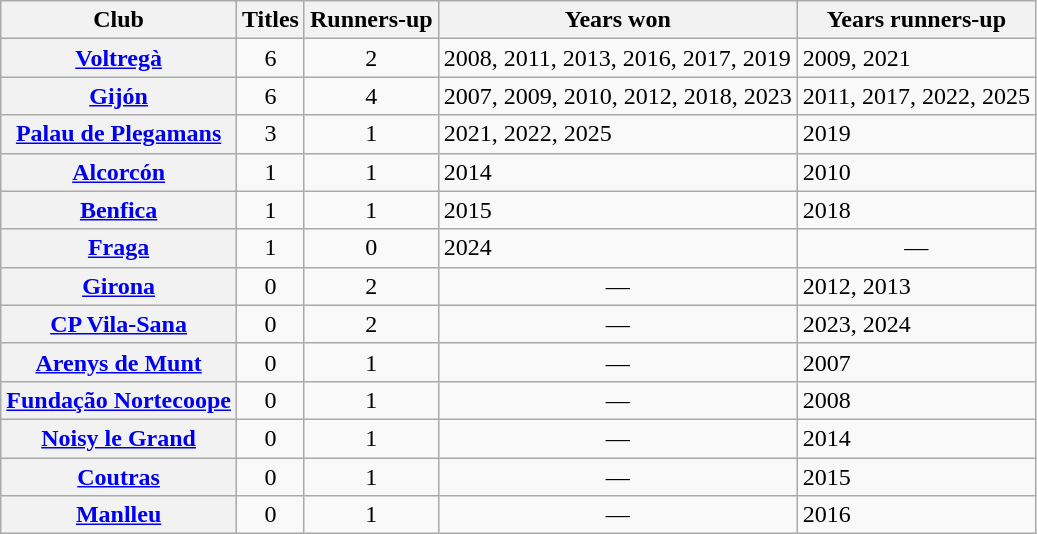<table class="wikitable sortable plainrowheaders">
<tr>
<th>Club</th>
<th>Titles</th>
<th>Runners-up</th>
<th>Years won</th>
<th>Years runners-up</th>
</tr>
<tr>
<th scope="row"> <a href='#'>Voltregà</a></th>
<td align="center">6</td>
<td align="center">2</td>
<td>2008, 2011, 2013, 2016, 2017, 2019</td>
<td>2009, 2021</td>
</tr>
<tr>
<th scope="row"> <a href='#'>Gijón</a></th>
<td align="center">6</td>
<td align="center">4</td>
<td>2007, 2009, 2010, 2012, 2018, 2023</td>
<td>2011, 2017, 2022, 2025</td>
</tr>
<tr>
<th scope="row"> <a href='#'>Palau de Plegamans</a></th>
<td align="center">3</td>
<td align="center">1</td>
<td>2021, 2022, 2025</td>
<td>2019</td>
</tr>
<tr>
<th scope="row"> <a href='#'>Alcorcón</a></th>
<td align="center">1</td>
<td align="center">1</td>
<td>2014</td>
<td>2010</td>
</tr>
<tr>
<th scope="row"> <a href='#'>Benfica</a></th>
<td align="center">1</td>
<td align="center">1</td>
<td>2015</td>
<td>2018</td>
</tr>
<tr>
<th scope="row"> <a href='#'>Fraga</a></th>
<td align="center">1</td>
<td align="center">0</td>
<td>2024</td>
<td align="center">—</td>
</tr>
<tr>
<th scope="row"> <a href='#'>Girona</a></th>
<td align="center">0</td>
<td align="center">2</td>
<td align="center">—</td>
<td>2012, 2013</td>
</tr>
<tr>
<th scope="row"> <a href='#'>CP Vila-Sana</a></th>
<td align="center">0</td>
<td align="center">2</td>
<td align="center">—</td>
<td>2023, 2024</td>
</tr>
<tr>
<th scope="row"> <a href='#'>Arenys de Munt</a></th>
<td align="center">0</td>
<td align="center">1</td>
<td align="center">—</td>
<td>2007</td>
</tr>
<tr>
<th scope="row"> <a href='#'>Fundação Nortecoope</a></th>
<td align="center">0</td>
<td align="center">1</td>
<td align="center">—</td>
<td>2008</td>
</tr>
<tr>
<th scope="row"> <a href='#'>Noisy le Grand</a></th>
<td align="center">0</td>
<td align="center">1</td>
<td align="center">—</td>
<td>2014</td>
</tr>
<tr>
<th scope="row"> <a href='#'>Coutras</a></th>
<td align="center">0</td>
<td align="center">1</td>
<td align="center">—</td>
<td>2015</td>
</tr>
<tr>
<th scope="row"> <a href='#'>Manlleu</a></th>
<td align="center">0</td>
<td align="center">1</td>
<td align="center">—</td>
<td>2016</td>
</tr>
</table>
